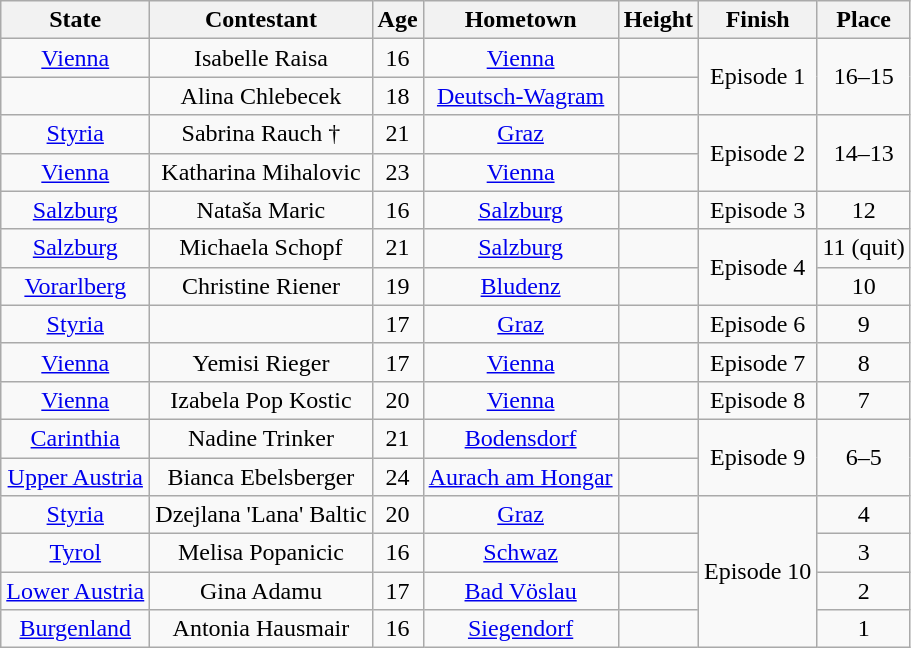<table class="wikitable sortable" style="text-align:center">
<tr>
<th>State</th>
<th>Contestant</th>
<th>Age</th>
<th>Hometown</th>
<th>Height</th>
<th>Finish</th>
<th>Place</th>
</tr>
<tr>
<td><a href='#'>Vienna</a></td>
<td>Isabelle Raisa</td>
<td>16</td>
<td><a href='#'>Vienna</a></td>
<td></td>
<td rowspan="2">Episode 1</td>
<td rowspan="2">16–15</td>
</tr>
<tr>
<td></td>
<td>Alina Chlebecek</td>
<td>18</td>
<td><a href='#'>Deutsch-Wagram</a></td>
<td></td>
</tr>
<tr>
<td><a href='#'>Styria</a></td>
<td>Sabrina Rauch †</td>
<td>21</td>
<td><a href='#'>Graz</a></td>
<td></td>
<td rowspan="2">Episode 2</td>
<td rowspan="2">14–13</td>
</tr>
<tr>
<td><a href='#'>Vienna</a></td>
<td>Katharina Mihalovic</td>
<td>23</td>
<td><a href='#'>Vienna</a></td>
<td></td>
</tr>
<tr>
<td><a href='#'>Salzburg</a></td>
<td>Nataša Maric</td>
<td>16</td>
<td><a href='#'>Salzburg</a></td>
<td></td>
<td>Episode 3</td>
<td>12</td>
</tr>
<tr>
<td><a href='#'>Salzburg</a></td>
<td>Michaela Schopf</td>
<td>21</td>
<td><a href='#'>Salzburg</a></td>
<td></td>
<td rowspan="2">Episode 4</td>
<td>11 (quit)</td>
</tr>
<tr>
<td><a href='#'>Vorarlberg</a></td>
<td>Christine Riener</td>
<td>19</td>
<td><a href='#'>Bludenz</a></td>
<td></td>
<td>10</td>
</tr>
<tr>
<td><a href='#'>Styria</a></td>
<td></td>
<td>17</td>
<td><a href='#'>Graz</a></td>
<td></td>
<td>Episode 6</td>
<td>9</td>
</tr>
<tr>
<td><a href='#'>Vienna</a></td>
<td>Yemisi Rieger</td>
<td>17</td>
<td><a href='#'>Vienna</a></td>
<td></td>
<td>Episode 7</td>
<td>8</td>
</tr>
<tr>
<td><a href='#'>Vienna</a></td>
<td>Izabela Pop Kostic</td>
<td>20</td>
<td><a href='#'>Vienna</a></td>
<td></td>
<td>Episode 8</td>
<td>7</td>
</tr>
<tr>
<td><a href='#'>Carinthia</a></td>
<td>Nadine Trinker</td>
<td>21</td>
<td><a href='#'>Bodensdorf</a></td>
<td></td>
<td rowspan="2">Episode 9</td>
<td rowspan="2">6–5</td>
</tr>
<tr>
<td><a href='#'>Upper Austria</a></td>
<td>Bianca Ebelsberger</td>
<td>24</td>
<td><a href='#'>Aurach am Hongar</a></td>
<td></td>
</tr>
<tr>
<td><a href='#'>Styria</a></td>
<td>Dzejlana 'Lana' Baltic</td>
<td>20</td>
<td><a href='#'>Graz</a></td>
<td></td>
<td rowspan="4">Episode 10</td>
<td>4</td>
</tr>
<tr>
<td><a href='#'>Tyrol</a></td>
<td>Melisa Popanicic</td>
<td>16</td>
<td><a href='#'>Schwaz</a></td>
<td></td>
<td>3</td>
</tr>
<tr>
<td><a href='#'>Lower Austria</a></td>
<td>Gina Adamu</td>
<td>17</td>
<td><a href='#'>Bad Vöslau</a></td>
<td></td>
<td>2</td>
</tr>
<tr>
<td><a href='#'>Burgenland</a></td>
<td>Antonia Hausmair</td>
<td>16</td>
<td><a href='#'>Siegendorf</a></td>
<td></td>
<td>1</td>
</tr>
</table>
